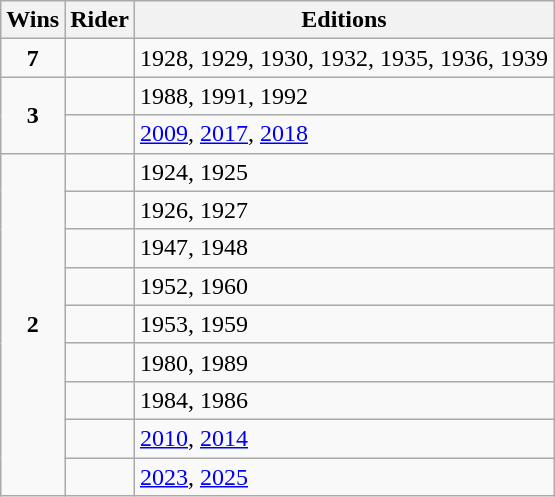<table class="wikitable">
<tr>
<th>Wins</th>
<th>Rider</th>
<th>Editions</th>
</tr>
<tr>
<td align=center><strong>7</strong></td>
<td></td>
<td>1928, 1929, 1930, 1932, 1935, 1936, 1939</td>
</tr>
<tr>
<td align=center rowspan=2><strong>3</strong></td>
<td></td>
<td>1988, 1991, 1992</td>
</tr>
<tr>
<td></td>
<td><a href='#'>2009</a>, <a href='#'>2017</a>, <a href='#'>2018</a></td>
</tr>
<tr>
<td align=center rowspan=9><strong>2</strong></td>
<td></td>
<td>1924, 1925</td>
</tr>
<tr>
<td></td>
<td>1926, 1927</td>
</tr>
<tr>
<td></td>
<td>1947, 1948</td>
</tr>
<tr>
<td></td>
<td>1952, 1960</td>
</tr>
<tr>
<td></td>
<td>1953, 1959</td>
</tr>
<tr>
<td></td>
<td>1980, 1989</td>
</tr>
<tr>
<td></td>
<td>1984, 1986</td>
</tr>
<tr>
<td></td>
<td><a href='#'>2010</a>, <a href='#'>2014</a></td>
</tr>
<tr>
<td></td>
<td><a href='#'>2023</a>, <a href='#'>2025</a></td>
</tr>
</table>
